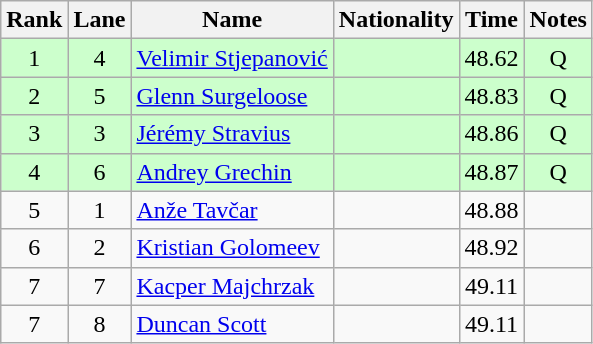<table class="wikitable sortable" style="text-align:center">
<tr>
<th>Rank</th>
<th>Lane</th>
<th>Name</th>
<th>Nationality</th>
<th>Time</th>
<th>Notes</th>
</tr>
<tr bgcolor=ccffcc>
<td>1</td>
<td>4</td>
<td align=left><a href='#'>Velimir Stjepanović</a></td>
<td align=left></td>
<td>48.62</td>
<td>Q</td>
</tr>
<tr bgcolor=ccffcc>
<td>2</td>
<td>5</td>
<td align=left><a href='#'>Glenn Surgeloose</a></td>
<td align=left></td>
<td>48.83</td>
<td>Q</td>
</tr>
<tr bgcolor=ccffcc>
<td>3</td>
<td>3</td>
<td align=left><a href='#'>Jérémy Stravius</a></td>
<td align=left></td>
<td>48.86</td>
<td>Q</td>
</tr>
<tr bgcolor=ccffcc>
<td>4</td>
<td>6</td>
<td align=left><a href='#'>Andrey Grechin</a></td>
<td align=left></td>
<td>48.87</td>
<td>Q</td>
</tr>
<tr>
<td>5</td>
<td>1</td>
<td align=left><a href='#'>Anže Tavčar</a></td>
<td align=left></td>
<td>48.88</td>
<td></td>
</tr>
<tr>
<td>6</td>
<td>2</td>
<td align=left><a href='#'>Kristian Golomeev</a></td>
<td align=left></td>
<td>48.92</td>
<td></td>
</tr>
<tr>
<td>7</td>
<td>7</td>
<td align=left><a href='#'>Kacper Majchrzak</a></td>
<td align=left></td>
<td>49.11</td>
<td></td>
</tr>
<tr>
<td>7</td>
<td>8</td>
<td align=left><a href='#'>Duncan Scott</a></td>
<td align=left></td>
<td>49.11</td>
<td></td>
</tr>
</table>
